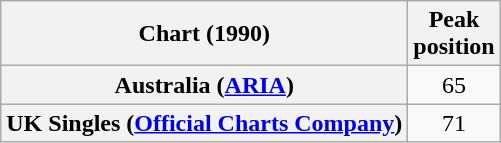<table class="wikitable sortable plainrowheaders">
<tr>
<th scope="col">Chart (1990)</th>
<th scope="col">Peak<br>position</th>
</tr>
<tr>
<th scope="row">Australia (<a href='#'>ARIA</a>)</th>
<td align="center">65</td>
</tr>
<tr>
<th scope="row">UK Singles (<a href='#'>Official Charts Company</a>)</th>
<td align="center">71</td>
</tr>
</table>
